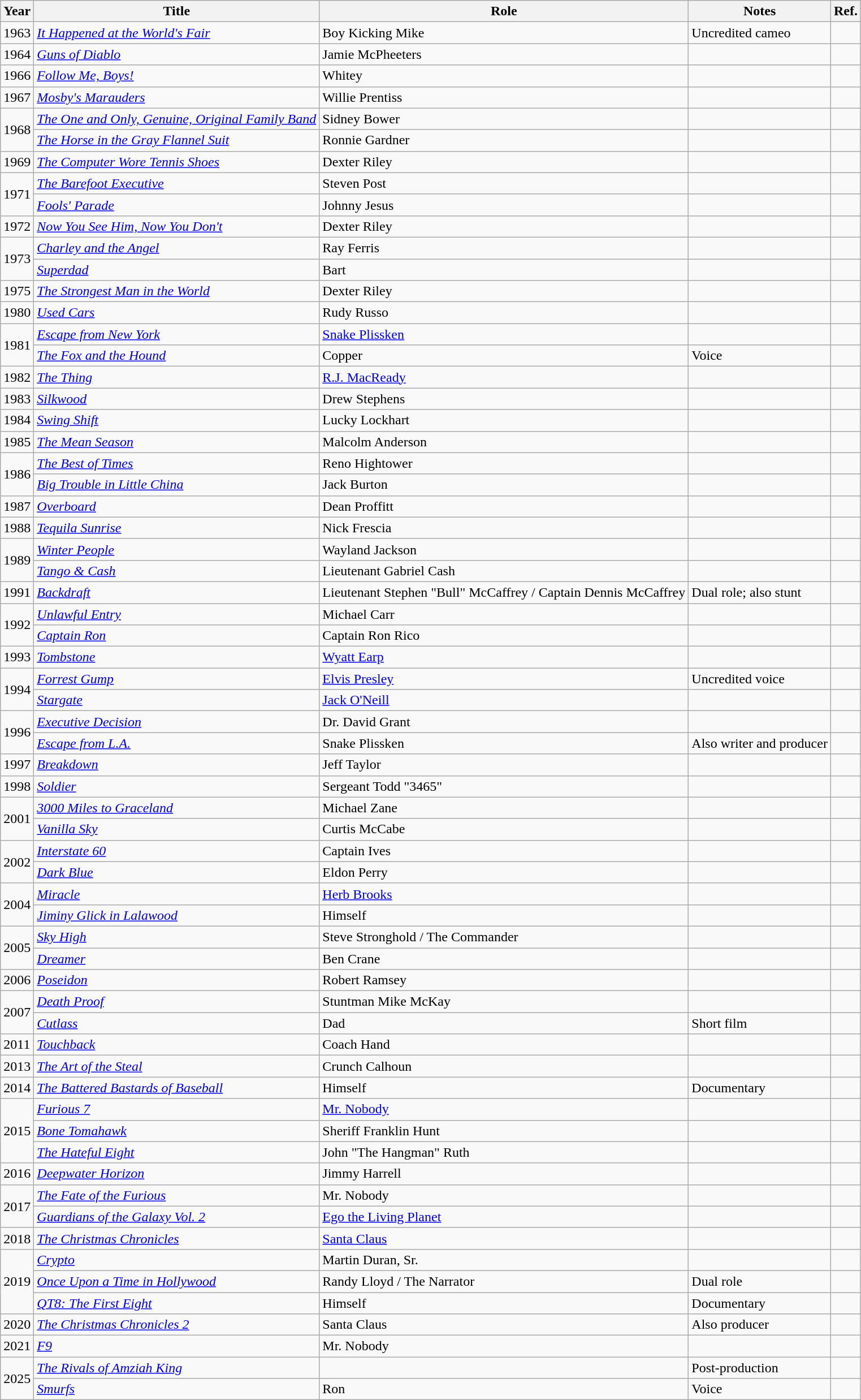<table class="wikitable sortable plainrowheaders">
<tr>
<th>Year</th>
<th>Title</th>
<th>Role</th>
<th>Notes</th>
<th>Ref.</th>
</tr>
<tr>
<td>1963</td>
<td><em><a href='#'>It Happened at the World's Fair</a></em></td>
<td>Boy Kicking Mike</td>
<td>Uncredited cameo</td>
<td align="center"></td>
</tr>
<tr>
<td>1964</td>
<td><em><a href='#'>Guns of Diablo</a></em></td>
<td>Jamie McPheeters</td>
<td></td>
<td align="center"></td>
</tr>
<tr>
<td>1966</td>
<td><em><a href='#'>Follow Me, Boys!</a></em></td>
<td>Whitey</td>
<td></td>
<td align="center"></td>
</tr>
<tr>
<td>1967</td>
<td><em><a href='#'>Mosby's Marauders</a></em></td>
<td>Willie Prentiss</td>
<td></td>
<td align="center"></td>
</tr>
<tr>
<td rowspan="2">1968</td>
<td><em><a href='#'>The One and Only, Genuine, Original Family Band</a></em></td>
<td>Sidney Bower</td>
<td></td>
<td align="center"></td>
</tr>
<tr>
<td><em><a href='#'>The Horse in the Gray Flannel Suit</a></em></td>
<td>Ronnie Gardner</td>
<td></td>
<td align="center"></td>
</tr>
<tr>
<td>1969</td>
<td><em><a href='#'>The Computer Wore Tennis Shoes</a></em></td>
<td>Dexter Riley</td>
<td></td>
<td align="center"></td>
</tr>
<tr>
<td rowspan="2">1971</td>
<td><em><a href='#'>The Barefoot Executive</a></em></td>
<td>Steven Post</td>
<td></td>
<td align="center"></td>
</tr>
<tr>
<td><em><a href='#'>Fools' Parade</a></em></td>
<td>Johnny Jesus</td>
<td></td>
<td align="center"></td>
</tr>
<tr>
<td>1972</td>
<td><em><a href='#'>Now You See Him, Now You Don't</a></em></td>
<td>Dexter Riley</td>
<td></td>
<td align="center"></td>
</tr>
<tr>
<td rowspan="2">1973</td>
<td><em><a href='#'>Charley and the Angel</a></em></td>
<td>Ray Ferris</td>
<td></td>
<td align="center"></td>
</tr>
<tr>
<td><em><a href='#'>Superdad</a></em></td>
<td>Bart</td>
<td></td>
<td align="center"></td>
</tr>
<tr>
<td>1975</td>
<td><em><a href='#'>The Strongest Man in the World</a></em></td>
<td>Dexter Riley</td>
<td></td>
<td align="center"></td>
</tr>
<tr>
<td>1980</td>
<td><em><a href='#'>Used Cars</a></em></td>
<td>Rudy Russo</td>
<td></td>
<td align="center"></td>
</tr>
<tr>
<td rowspan="2">1981</td>
<td><em><a href='#'>Escape from New York</a></em></td>
<td><a href='#'>Snake Plissken</a></td>
<td></td>
<td align="center"></td>
</tr>
<tr>
<td><em><a href='#'>The Fox and the Hound</a></em></td>
<td>Copper</td>
<td>Voice</td>
<td align="center"></td>
</tr>
<tr>
<td>1982</td>
<td><em><a href='#'>The Thing</a></em></td>
<td><a href='#'>R.J. MacReady</a></td>
<td></td>
<td align="center"></td>
</tr>
<tr>
<td>1983</td>
<td><em><a href='#'>Silkwood</a></em></td>
<td>Drew Stephens</td>
<td></td>
<td align="center"></td>
</tr>
<tr>
<td>1984</td>
<td><em><a href='#'>Swing Shift</a></em></td>
<td>Lucky Lockhart</td>
<td></td>
<td align="center"></td>
</tr>
<tr>
<td>1985</td>
<td><em><a href='#'>The Mean Season</a></em></td>
<td>Malcolm Anderson</td>
<td></td>
<td align="center"></td>
</tr>
<tr>
<td rowspan="2">1986</td>
<td><em><a href='#'>The Best of Times</a></em></td>
<td>Reno Hightower</td>
<td></td>
<td align="center"></td>
</tr>
<tr>
<td><em><a href='#'>Big Trouble in Little China</a></em></td>
<td>Jack Burton</td>
<td></td>
<td align="center"></td>
</tr>
<tr>
<td>1987</td>
<td><em><a href='#'>Overboard</a></em></td>
<td>Dean Proffitt</td>
<td></td>
<td align="center"></td>
</tr>
<tr>
<td>1988</td>
<td><em><a href='#'>Tequila Sunrise</a></em></td>
<td>Nick Frescia</td>
<td></td>
<td align="center"></td>
</tr>
<tr>
<td rowspan="2">1989</td>
<td><em><a href='#'>Winter People</a></em></td>
<td>Wayland Jackson</td>
<td></td>
<td align="center"></td>
</tr>
<tr>
<td><em><a href='#'>Tango & Cash</a></em></td>
<td>Lieutenant Gabriel Cash</td>
<td></td>
<td align="center"></td>
</tr>
<tr>
<td>1991</td>
<td><em><a href='#'>Backdraft</a></em></td>
<td>Lieutenant Stephen "Bull" McCaffrey / Captain Dennis McCaffrey</td>
<td>Dual role; also stunt</td>
<td align="center"></td>
</tr>
<tr>
<td rowspan="2">1992</td>
<td><em><a href='#'>Unlawful Entry</a></em></td>
<td>Michael Carr</td>
<td></td>
<td align="center"></td>
</tr>
<tr>
<td><em><a href='#'>Captain Ron</a></em></td>
<td>Captain Ron Rico</td>
<td></td>
<td align="center"></td>
</tr>
<tr>
<td>1993</td>
<td><em><a href='#'>Tombstone</a></em></td>
<td><a href='#'>Wyatt Earp</a></td>
<td></td>
<td align="center"></td>
</tr>
<tr>
<td rowspan="2">1994</td>
<td><em><a href='#'>Forrest Gump</a></em></td>
<td><a href='#'>Elvis Presley</a></td>
<td>Uncredited voice</td>
<td align="center"></td>
</tr>
<tr>
<td><em><a href='#'>Stargate</a></em></td>
<td><a href='#'>Jack O'Neill</a></td>
<td></td>
<td align="center"></td>
</tr>
<tr>
<td rowspan="2">1996</td>
<td><em><a href='#'>Executive Decision</a></em></td>
<td>Dr. David Grant</td>
<td></td>
<td align="center"></td>
</tr>
<tr>
<td><em><a href='#'>Escape from L.A.</a></em></td>
<td>Snake Plissken</td>
<td>Also writer and producer</td>
<td align="center"></td>
</tr>
<tr>
<td>1997</td>
<td><em><a href='#'>Breakdown</a></em></td>
<td>Jeff Taylor</td>
<td></td>
<td align="center"></td>
</tr>
<tr>
<td>1998</td>
<td><em><a href='#'>Soldier</a></em></td>
<td>Sergeant Todd "3465"</td>
<td></td>
<td align="center"></td>
</tr>
<tr>
<td rowspan="2">2001</td>
<td><em><a href='#'>3000 Miles to Graceland</a></em></td>
<td>Michael Zane</td>
<td></td>
<td align="center"></td>
</tr>
<tr>
<td><em><a href='#'>Vanilla Sky</a></em></td>
<td>Curtis McCabe</td>
<td></td>
<td align="center"></td>
</tr>
<tr>
<td rowspan="2">2002</td>
<td><em><a href='#'>Interstate 60</a></em></td>
<td>Captain Ives</td>
<td></td>
<td align="center"></td>
</tr>
<tr>
<td><em><a href='#'>Dark Blue</a></em></td>
<td>Eldon Perry</td>
<td></td>
<td align="center"></td>
</tr>
<tr>
<td rowspan="2">2004</td>
<td><em><a href='#'>Miracle</a></em></td>
<td><a href='#'>Herb Brooks</a></td>
<td></td>
<td align="center"></td>
</tr>
<tr>
<td><em><a href='#'>Jiminy Glick in Lalawood</a></em></td>
<td>Himself</td>
<td></td>
<td align="center"></td>
</tr>
<tr>
<td rowspan="2">2005</td>
<td><em><a href='#'>Sky High</a></em></td>
<td>Steve Stronghold / The Commander</td>
<td></td>
<td align="center"></td>
</tr>
<tr>
<td><em><a href='#'>Dreamer</a></em></td>
<td>Ben Crane</td>
<td></td>
<td align="center"></td>
</tr>
<tr>
<td>2006</td>
<td><em><a href='#'>Poseidon</a></em></td>
<td>Robert Ramsey</td>
<td></td>
<td align="center"></td>
</tr>
<tr>
<td rowspan="2">2007</td>
<td><em><a href='#'>Death Proof</a></em></td>
<td>Stuntman Mike McKay</td>
<td></td>
<td align="center"></td>
</tr>
<tr>
<td><em><a href='#'>Cutlass</a></em></td>
<td>Dad</td>
<td>Short film</td>
<td align="center"></td>
</tr>
<tr>
<td>2011</td>
<td><em><a href='#'>Touchback</a></em></td>
<td>Coach Hand</td>
<td></td>
<td align="center"></td>
</tr>
<tr>
<td>2013</td>
<td><em><a href='#'>The Art of the Steal</a></em></td>
<td>Crunch Calhoun</td>
<td></td>
<td align="center"></td>
</tr>
<tr>
<td>2014</td>
<td><em><a href='#'>The Battered Bastards of Baseball</a></em></td>
<td>Himself</td>
<td>Documentary</td>
<td align="center"></td>
</tr>
<tr>
<td rowspan="3">2015</td>
<td><em><a href='#'>Furious 7</a></em></td>
<td><a href='#'>Mr. Nobody</a></td>
<td></td>
<td align="center"></td>
</tr>
<tr>
<td><em><a href='#'>Bone Tomahawk</a></em></td>
<td>Sheriff Franklin Hunt</td>
<td></td>
<td align="center"></td>
</tr>
<tr>
<td><em><a href='#'>The Hateful Eight</a></em></td>
<td>John "The Hangman" Ruth</td>
<td></td>
<td align="center"></td>
</tr>
<tr>
<td>2016</td>
<td><em><a href='#'>Deepwater Horizon</a></em></td>
<td>Jimmy Harrell</td>
<td></td>
<td align="center"></td>
</tr>
<tr>
<td rowspan="2">2017</td>
<td><em><a href='#'>The Fate of the Furious</a></em></td>
<td>Mr. Nobody</td>
<td></td>
<td align="center"></td>
</tr>
<tr>
<td><em><a href='#'>Guardians of the Galaxy Vol. 2</a></em></td>
<td><a href='#'>Ego the Living Planet</a></td>
<td></td>
<td align="center"></td>
</tr>
<tr>
<td>2018</td>
<td><em><a href='#'>The Christmas Chronicles</a></em></td>
<td><a href='#'>Santa Claus</a></td>
<td></td>
<td align="center"></td>
</tr>
<tr>
<td rowspan="3">2019</td>
<td><em><a href='#'>Crypto</a></em></td>
<td>Martin Duran, Sr.</td>
<td></td>
<td align="center"></td>
</tr>
<tr>
<td><em><a href='#'>Once Upon a Time in Hollywood</a></em></td>
<td>Randy Lloyd / The Narrator</td>
<td>Dual role</td>
<td align="center"></td>
</tr>
<tr>
<td><em><a href='#'>QT8: The First Eight</a></em></td>
<td>Himself</td>
<td>Documentary</td>
<td align="center"></td>
</tr>
<tr>
<td>2020</td>
<td><em><a href='#'>The Christmas Chronicles 2</a></em></td>
<td>Santa Claus</td>
<td>Also producer</td>
<td align="center"></td>
</tr>
<tr>
<td>2021</td>
<td><em><a href='#'>F9</a></em></td>
<td>Mr. Nobody</td>
<td></td>
<td align="center"></td>
</tr>
<tr>
<td rowspan="2">2025</td>
<td><em><a href='#'>The Rivals of Amziah King</a></em></td>
<td></td>
<td>Post-production</td>
<td align="center"></td>
</tr>
<tr>
<td><em><a href='#'>Smurfs</a></em></td>
<td>Ron</td>
<td>Voice</td>
<td></td>
</tr>
</table>
